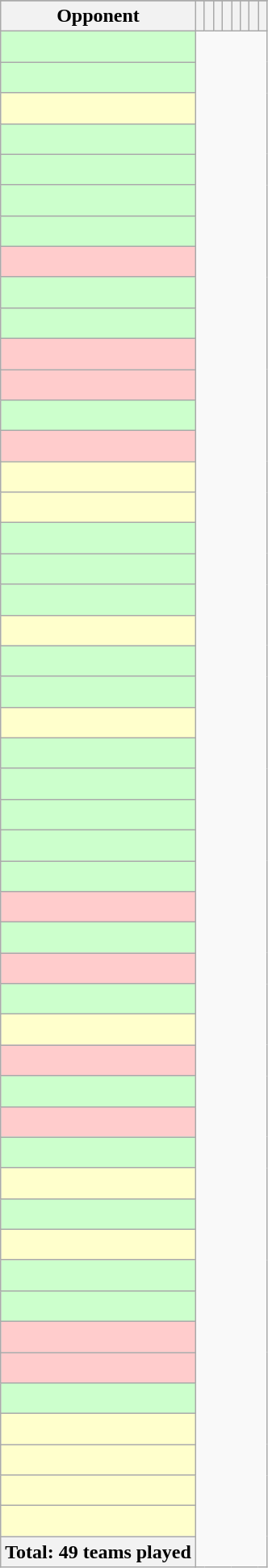<table class="wikitable sortable" style="text-align: center">
<tr>
</tr>
<tr style="color:black;">
<th>Opponent</th>
<th></th>
<th></th>
<th></th>
<th></th>
<th></th>
<th></th>
<th></th>
<th></th>
</tr>
<tr bgcolor="#CFC">
<td style="text-align:left;"><br></td>
</tr>
<tr bgcolor="#CFC">
<td style="text-align:left;"><br></td>
</tr>
<tr bgcolor="#FFC">
<td style="text-align:left;"><br></td>
</tr>
<tr bgcolor="#CFC">
<td style="text-align:left;"><br></td>
</tr>
<tr bgcolor="#CFC">
<td style="text-align:left;"><br></td>
</tr>
<tr bgcolor="#CFC">
<td style="text-align:left;"><br></td>
</tr>
<tr bgcolor="#CFC">
<td style="text-align:left;"><br></td>
</tr>
<tr bgcolor="#FCC">
<td style="text-align:left;"><br></td>
</tr>
<tr bgcolor="#CFC">
<td style="text-align:left;"><br></td>
</tr>
<tr bgcolor="#CFC">
<td style="text-align:left;"><br></td>
</tr>
<tr bgcolor="#FCC">
<td style="text-align:left;"><br></td>
</tr>
<tr bgcolor="#FCC">
<td style="text-align:left;"><br></td>
</tr>
<tr bgcolor="#CFC">
<td style="text-align:left;"><br></td>
</tr>
<tr bgcolor="#FCC">
<td style="text-align:left;"><br></td>
</tr>
<tr bgcolor="#FFC">
<td style="text-align:left;"><br></td>
</tr>
<tr bgcolor="#FFC">
<td style="text-align:left;"><br></td>
</tr>
<tr bgcolor="#CFC">
<td style="text-align:left;"><br></td>
</tr>
<tr bgcolor="#CFC">
<td style="text-align:left;"><br></td>
</tr>
<tr bgcolor="#CFC">
<td style="text-align:left;"><br></td>
</tr>
<tr bgcolor="#FFC">
<td style="text-align:left;"><br></td>
</tr>
<tr bgcolor="#CFC">
<td style="text-align:left;"><br></td>
</tr>
<tr bgcolor="#CFC">
<td style="text-align:left;"><br></td>
</tr>
<tr bgcolor="#FFC">
<td style="text-align:left;"><br></td>
</tr>
<tr bgcolor="#CFC">
<td style="text-align:left;"><br></td>
</tr>
<tr bgcolor="#CFC">
<td style="text-align:left;"><br></td>
</tr>
<tr bgcolor="#CFC">
<td style="text-align:left;"><br></td>
</tr>
<tr bgcolor="#CFC">
<td style="text-align:left;"><br></td>
</tr>
<tr bgcolor="#CFC">
<td style="text-align:left;"><br></td>
</tr>
<tr bgcolor="#FCC">
<td style="text-align:left;"><br></td>
</tr>
<tr bgcolor="#CFC">
<td style="text-align:left;"><br></td>
</tr>
<tr bgcolor="#FCC">
<td style="text-align:left;"><br></td>
</tr>
<tr bgcolor="#CFC">
<td style="text-align:left;"><br></td>
</tr>
<tr bgcolor="#FFC">
<td style="text-align:left;"><br></td>
</tr>
<tr bgcolor="#FCC">
<td style="text-align:left;"><br></td>
</tr>
<tr bgcolor="#CFC">
<td style="text-align:left;"><br></td>
</tr>
<tr bgcolor="#FCC">
<td style="text-align:left;"><br></td>
</tr>
<tr bgcolor="#CFC">
<td style="text-align:left;"><br></td>
</tr>
<tr bgcolor="#FFC">
<td style="text-align:left;"><br></td>
</tr>
<tr bgcolor="#CFC">
<td style="text-align:left;"><br></td>
</tr>
<tr bgcolor="#FFC">
<td style="text-align:left;"><br></td>
</tr>
<tr bgcolor="#CFC">
<td style="text-align:left;"><br></td>
</tr>
<tr bgcolor="#CFC">
<td style="text-align:left;"><br></td>
</tr>
<tr bgcolor="#FCC">
<td style="text-align:left;"><br></td>
</tr>
<tr bgcolor="#FCC">
<td style="text-align:left;"><br></td>
</tr>
<tr bgcolor="#CFC">
<td style="text-align:left;"><br></td>
</tr>
<tr bgcolor="#FFC">
<td style="text-align:left;"><br></td>
</tr>
<tr bgcolor="#FFC">
<td style="text-align:left;"><br></td>
</tr>
<tr bgcolor="#FFC">
<td style="text-align:left;"><br></td>
</tr>
<tr bgcolor="#FFC">
<td style="text-align:left;"><br></td>
</tr>
<tr class="sortbottom">
<th>Total: 49 teams played<br></th>
</tr>
</table>
